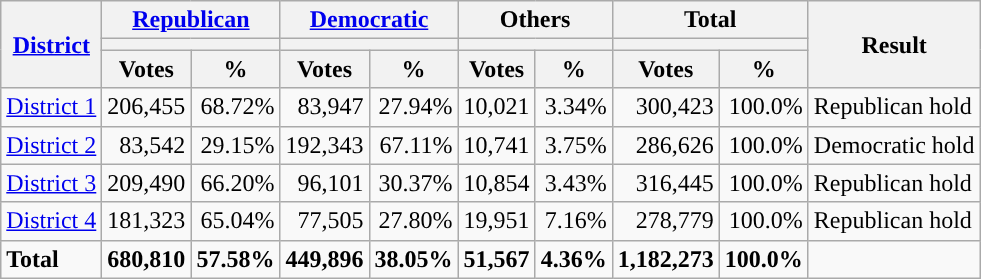<table class="wikitable plainrowheaders sortable" style="font-size:100%; text-align:right;">
<tr>
<th scope=col rowspan=3><a href='#'>District</a></th>
<th scope=col colspan=2><a href='#'>Republican</a></th>
<th scope=col colspan=2><a href='#'>Democratic</a></th>
<th scope=col colspan=2>Others</th>
<th scope=col colspan=2>Total</th>
<th scope=col rowspan=3>Result</th>
</tr>
<tr>
<th scope=col colspan=2 style="background:"></th>
<th scope=col colspan=2 style="background:"></th>
<th scope=col colspan=2></th>
<th scope=col colspan=2></th>
</tr>
<tr>
<th scope=col data-sort-type="number">Votes</th>
<th scope=col data-sort-type="number">%</th>
<th scope=col data-sort-type="number">Votes</th>
<th scope=col data-sort-type="number">%</th>
<th scope=col data-sort-type="number">Votes</th>
<th scope=col data-sort-type="number">%</th>
<th scope=col data-sort-type="number">Votes</th>
<th scope=col data-sort-type="number">%</th>
</tr>
<tr>
<td align=left><a href='#'>District 1</a></td>
<td>206,455</td>
<td>68.72%</td>
<td>83,947</td>
<td>27.94%</td>
<td>10,021</td>
<td>3.34%</td>
<td>300,423</td>
<td>100.0%</td>
<td align=left>Republican hold</td>
</tr>
<tr>
<td align=left><a href='#'>District 2</a></td>
<td>83,542</td>
<td>29.15%</td>
<td>192,343</td>
<td>67.11%</td>
<td>10,741</td>
<td>3.75%</td>
<td>286,626</td>
<td>100.0%</td>
<td align=left>Democratic hold</td>
</tr>
<tr>
<td align=left><a href='#'>District 3</a></td>
<td>209,490</td>
<td>66.20%</td>
<td>96,101</td>
<td>30.37%</td>
<td>10,854</td>
<td>3.43%</td>
<td>316,445</td>
<td>100.0%</td>
<td align=left>Republican hold</td>
</tr>
<tr>
<td align=left><a href='#'>District 4</a></td>
<td>181,323</td>
<td>65.04%</td>
<td>77,505</td>
<td>27.80%</td>
<td>19,951</td>
<td>7.16%</td>
<td>278,779</td>
<td>100.0%</td>
<td align=left>Republican hold</td>
</tr>
<tr class="sortbottom" style="font-weight:bold">
<td align=left>Total</td>
<td>680,810</td>
<td>57.58%</td>
<td>449,896</td>
<td>38.05%</td>
<td>51,567</td>
<td>4.36%</td>
<td>1,182,273</td>
<td>100.0%</td>
<td></td>
</tr>
</table>
